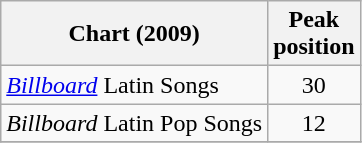<table class="wikitable">
<tr>
<th>Chart (2009)</th>
<th>Peak<br>position</th>
</tr>
<tr>
<td><em><a href='#'>Billboard</a></em> Latin Songs</td>
<td align="center">30</td>
</tr>
<tr>
<td><em>Billboard</em> Latin Pop Songs</td>
<td align="center">12</td>
</tr>
<tr>
</tr>
</table>
